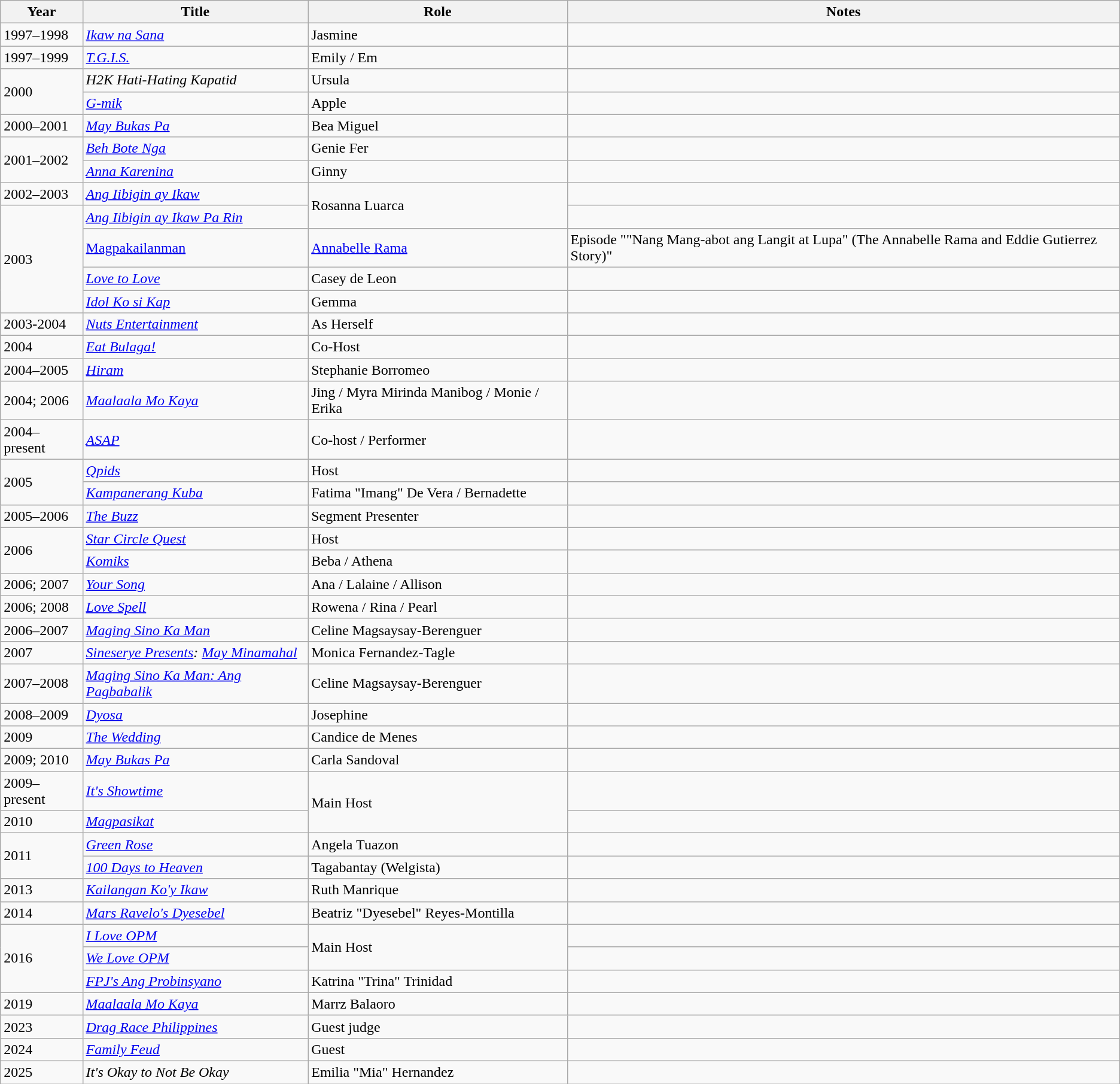<table class="wikitable">
<tr>
<th>Year</th>
<th>Title</th>
<th>Role</th>
<th>Notes</th>
</tr>
<tr>
<td>1997–1998</td>
<td><em><a href='#'>Ikaw na Sana</a></em></td>
<td>Jasmine</td>
<td></td>
</tr>
<tr>
<td>1997–1999</td>
<td><em><a href='#'>T.G.I.S.</a></em></td>
<td>Emily / Em</td>
<td></td>
</tr>
<tr>
<td rowspan="2">2000</td>
<td><em>H2K Hati-Hating Kapatid</em></td>
<td>Ursula</td>
<td></td>
</tr>
<tr>
<td><em><a href='#'>G-mik</a></em></td>
<td>Apple</td>
<td></td>
</tr>
<tr>
<td>2000–2001</td>
<td><em><a href='#'>May Bukas Pa</a></em></td>
<td>Bea Miguel</td>
<td></td>
</tr>
<tr>
<td rowspan="2">2001–2002</td>
<td><em><a href='#'>Beh Bote Nga</a></em></td>
<td>Genie Fer</td>
<td></td>
</tr>
<tr>
<td><em><a href='#'>Anna Karenina</a></em></td>
<td>Ginny</td>
<td></td>
</tr>
<tr>
<td>2002–2003</td>
<td><em><a href='#'>Ang Iibigin ay Ikaw</a></em></td>
<td rowspan="2">Rosanna Luarca</td>
<td></td>
</tr>
<tr>
<td rowspan=4>2003</td>
<td><em><a href='#'>Ang Iibigin ay Ikaw Pa Rin</a></em></td>
<td></td>
</tr>
<tr>
<td><a href='#'>Magpakailanman</a></td>
<td><a href='#'>Annabelle Rama</a></td>
<td>Episode ""Nang Mang-abot ang Langit at Lupa" (The Annabelle Rama and Eddie Gutierrez Story)"</td>
</tr>
<tr>
<td><em><a href='#'>Love to Love</a></em></td>
<td>Casey de Leon</td>
<td></td>
</tr>
<tr>
<td><em><a href='#'>Idol Ko si Kap</a></em></td>
<td>Gemma</td>
<td></td>
</tr>
<tr>
<td>2003-2004</td>
<td><em><a href='#'>Nuts Entertainment</a></em></td>
<td>As Herself</td>
<td></td>
</tr>
<tr>
<td>2004</td>
<td><em><a href='#'>Eat Bulaga!</a></em></td>
<td>Co-Host</td>
<td></td>
</tr>
<tr>
<td>2004–2005</td>
<td><em><a href='#'>Hiram</a></em></td>
<td>Stephanie Borromeo</td>
<td></td>
</tr>
<tr>
<td>2004; 2006</td>
<td><em><a href='#'>Maalaala Mo Kaya</a></em></td>
<td>Jing / Myra Mirinda Manibog / Monie / Erika</td>
<td></td>
</tr>
<tr>
<td>2004–present</td>
<td><em><a href='#'>ASAP</a></em></td>
<td>Co-host / Performer</td>
<td></td>
</tr>
<tr>
<td rowspan="2">2005</td>
<td><em><a href='#'>Qpids</a></em></td>
<td>Host</td>
<td></td>
</tr>
<tr>
<td><em><a href='#'>Kampanerang Kuba</a></em></td>
<td>Fatima "Imang" De Vera / Bernadette</td>
<td></td>
</tr>
<tr>
<td>2005–2006</td>
<td><em><a href='#'>The Buzz</a></em></td>
<td>Segment Presenter</td>
<td></td>
</tr>
<tr>
<td rowspan="2">2006</td>
<td><em><a href='#'>Star Circle Quest</a></em></td>
<td>Host</td>
<td></td>
</tr>
<tr>
<td><em><a href='#'>Komiks</a></em></td>
<td>Beba / Athena</td>
<td></td>
</tr>
<tr>
<td>2006; 2007</td>
<td><em><a href='#'>Your Song</a></em></td>
<td>Ana / Lalaine / Allison</td>
<td></td>
</tr>
<tr>
<td>2006; 2008</td>
<td><em><a href='#'>Love Spell</a></em></td>
<td>Rowena / Rina / Pearl</td>
<td></td>
</tr>
<tr>
<td>2006–2007</td>
<td><em><a href='#'>Maging Sino Ka Man</a></em></td>
<td>Celine Magsaysay-Berenguer</td>
<td></td>
</tr>
<tr>
<td>2007</td>
<td><em><a href='#'>Sineserye Presents</a>: <a href='#'>May Minamahal</a></em></td>
<td>Monica Fernandez-Tagle</td>
<td></td>
</tr>
<tr>
<td>2007–2008</td>
<td><em><a href='#'>Maging Sino Ka Man: Ang Pagbabalik</a></em></td>
<td>Celine Magsaysay-Berenguer</td>
<td></td>
</tr>
<tr>
<td>2008–2009</td>
<td><em><a href='#'>Dyosa</a></em></td>
<td>Josephine</td>
<td></td>
</tr>
<tr>
<td>2009</td>
<td><em><a href='#'>The Wedding</a></em></td>
<td>Candice de Menes</td>
<td></td>
</tr>
<tr>
<td>2009; 2010</td>
<td><em><a href='#'>May Bukas Pa</a></em></td>
<td>Carla Sandoval</td>
<td></td>
</tr>
<tr>
<td>2009–present</td>
<td><em><a href='#'>It's Showtime</a></em></td>
<td rowspan="2">Main Host</td>
<td></td>
</tr>
<tr>
<td>2010</td>
<td><em><a href='#'>Magpasikat</a></em></td>
<td></td>
</tr>
<tr>
<td rowspan="2">2011</td>
<td><em><a href='#'>Green Rose</a></em></td>
<td>Angela Tuazon</td>
<td></td>
</tr>
<tr>
<td><em><a href='#'>100 Days to Heaven</a></em></td>
<td>Tagabantay (Welgista)</td>
<td></td>
</tr>
<tr>
<td>2013</td>
<td><em><a href='#'>Kailangan Ko'y Ikaw</a></em></td>
<td>Ruth Manrique</td>
<td></td>
</tr>
<tr>
<td>2014</td>
<td><em><a href='#'>Mars Ravelo's Dyesebel</a></em></td>
<td>Beatriz "Dyesebel" Reyes-Montilla</td>
<td></td>
</tr>
<tr>
<td rowspan="3">2016</td>
<td><em><a href='#'>I Love OPM</a></em></td>
<td rowspan="2">Main Host</td>
<td></td>
</tr>
<tr>
<td><em><a href='#'>We Love OPM</a></em></td>
<td></td>
</tr>
<tr>
<td><em><a href='#'>FPJ's Ang Probinsyano</a></em></td>
<td>Katrina "Trina" Trinidad</td>
<td></td>
</tr>
<tr>
<td>2019</td>
<td><em><a href='#'>Maalaala Mo Kaya</a></em></td>
<td>Marrz Balaoro</td>
<td></td>
</tr>
<tr>
<td>2023</td>
<td><em><a href='#'>Drag Race Philippines</a></em></td>
<td>Guest judge</td>
<td></td>
</tr>
<tr>
<td>2024</td>
<td><em><a href='#'>Family Feud</a></em></td>
<td>Guest</td>
<td></td>
</tr>
<tr>
<td>2025</td>
<td><em>It's Okay to Not Be Okay</em></td>
<td>Emilia "Mia" Hernandez</td>
<td></td>
</tr>
</table>
